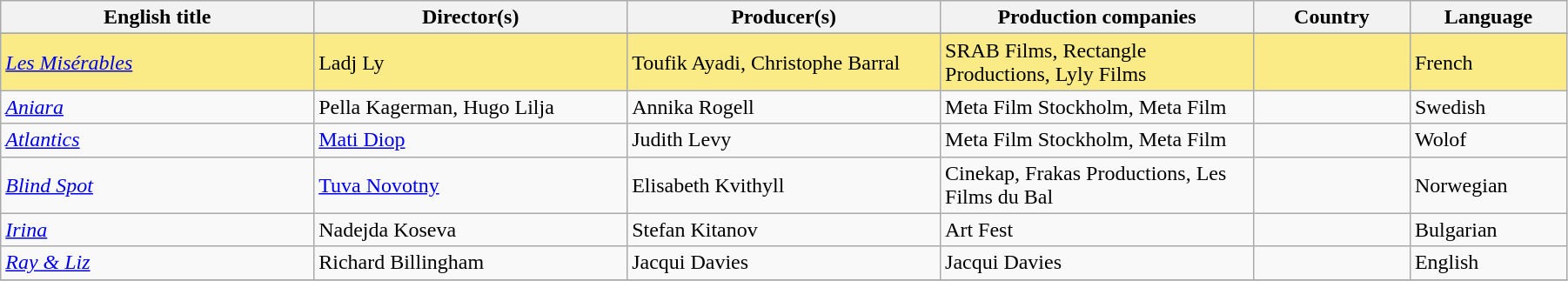<table class="sortable wikitable" width="95%" cellpadding="5">
<tr>
<th width="20%">English title</th>
<th width="20%">Director(s)</th>
<th width="20%">Producer(s)</th>
<th width="20%">Production companies</th>
<th width="10%">Country</th>
<th width="10%">Language</th>
</tr>
<tr>
</tr>
<tr style="background:#FAEB86">
<td> <em><a href='#'>Les Misérables</a></em></td>
<td>Ladj Ly</td>
<td>Toufik Ayadi, Christophe Barral</td>
<td>SRAB Films, Rectangle Productions, Lyly Films</td>
<td></td>
<td>French</td>
</tr>
<tr>
<td><em><a href='#'>Aniara</a></em></td>
<td>Pella Kagerman, Hugo Lilja</td>
<td>Annika Rogell</td>
<td>Meta Film Stockholm, Meta Film</td>
<td> </td>
<td>Swedish</td>
</tr>
<tr>
<td><em><a href='#'>Atlantics</a></em></td>
<td><a href='#'>Mati Diop</a></td>
<td>Judith Levy</td>
<td>Meta Film Stockholm, Meta Film</td>
<td>  </td>
<td>Wolof</td>
</tr>
<tr>
<td><em><a href='#'>Blind Spot</a></em></td>
<td><a href='#'>Tuva Novotny</a></td>
<td>Elisabeth Kvithyll</td>
<td>Cinekap, Frakas Productions, Les Films du Bal</td>
<td> </td>
<td>Norwegian</td>
</tr>
<tr>
<td><em><a href='#'>Irina</a></em></td>
<td>Nadejda Koseva</td>
<td>Stefan Kitanov</td>
<td>Art Fest</td>
<td></td>
<td>Bulgarian</td>
</tr>
<tr>
<td><em><a href='#'>Ray & Liz</a></em></td>
<td>Richard Billingham</td>
<td>Jacqui Davies</td>
<td>Jacqui Davies</td>
<td></td>
<td>English</td>
</tr>
<tr>
</tr>
</table>
